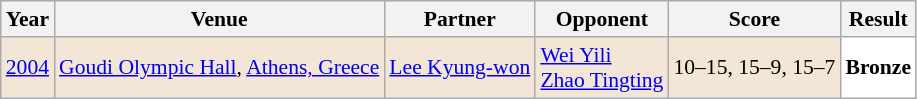<table class="sortable wikitable" style="font-size: 90%;">
<tr>
<th>Year</th>
<th>Venue</th>
<th>Partner</th>
<th>Opponent</th>
<th>Score</th>
<th>Result</th>
</tr>
<tr style="background:#F3E6D7">
<td align="center"><a href='#'>2004</a></td>
<td align="left"><a href='#'>Goudi Olympic Hall</a>, <a href='#'>Athens, Greece</a></td>
<td align="left"> <a href='#'>Lee Kyung-won</a></td>
<td align="left"> <a href='#'>Wei Yili</a> <br>  <a href='#'>Zhao Tingting</a></td>
<td align="left">10–15, 15–9, 15–7</td>
<td style="text-align:left; background:white"> <strong>Bronze</strong></td>
</tr>
</table>
